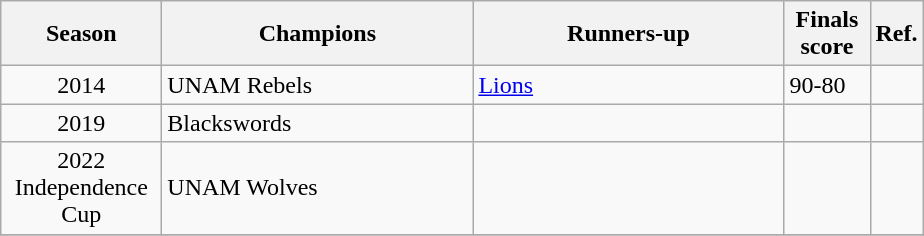<table class="wikitable sortable">
<tr>
<th width="100">Season</th>
<th width="200">Champions</th>
<th width="200">Runners-up</th>
<th width="50">Finals score</th>
<th>Ref.</th>
</tr>
<tr>
<td align="center">2014</td>
<td>UNAM Rebels</td>
<td><a href='#'>Lions</a></td>
<td>90-80</td>
<td></td>
</tr>
<tr>
<td align="center">2019</td>
<td>Blackswords</td>
<td></td>
<td></td>
<td></td>
</tr>
<tr>
<td align="center">2022 Independence Cup</td>
<td>UNAM Wolves</td>
<td></td>
<td></td>
<td></td>
</tr>
<tr>
</tr>
</table>
